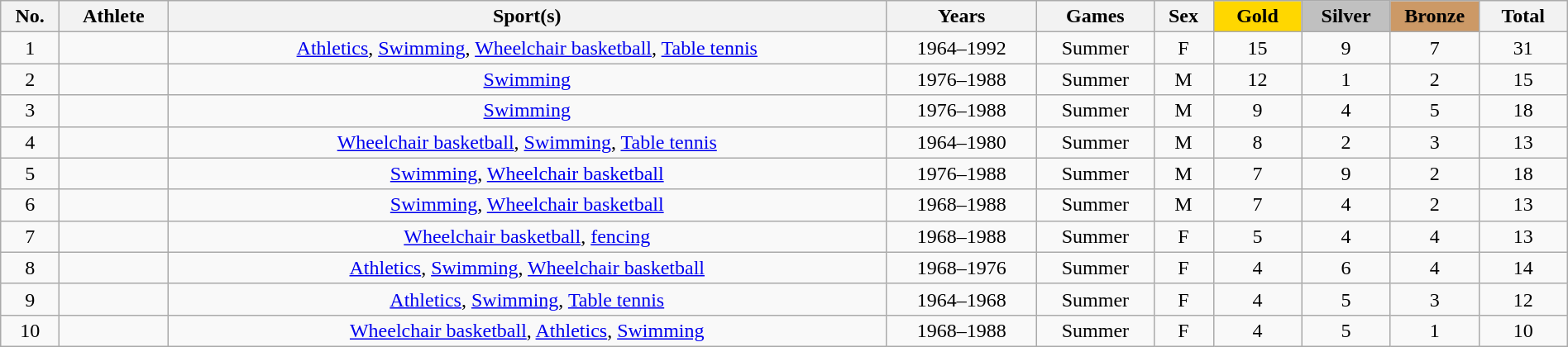<table class="wikitable sortable" width=100% style="text-align:center;">
<tr>
<th>No.</th>
<th>Athlete</th>
<th>Sport(s)</th>
<th>Years</th>
<th>Games</th>
<th>Sex</th>
<th style="background:gold; width:4.0em; font-weight:bold;">Gold</th>
<th style="background:silver; width:4.0em; font-weight:bold;">Silver</th>
<th style="background:#cc9966; width:4.0em; font-weight:bold;">Bronze</th>
<th style="width:4.0em;">Total</th>
</tr>
<tr>
<td>1</td>
<td></td>
<td><a href='#'>Athletics</a>, <a href='#'>Swimming</a>, <a href='#'>Wheelchair basketball</a>, <a href='#'>Table tennis</a></td>
<td>1964–1992</td>
<td>Summer</td>
<td>F</td>
<td>15</td>
<td>9</td>
<td>7</td>
<td>31</td>
</tr>
<tr>
<td>2</td>
<td></td>
<td><a href='#'>Swimming</a></td>
<td>1976–1988</td>
<td>Summer</td>
<td>M</td>
<td>12</td>
<td>1</td>
<td>2</td>
<td>15</td>
</tr>
<tr>
<td>3</td>
<td></td>
<td><a href='#'>Swimming</a></td>
<td>1976–1988</td>
<td>Summer</td>
<td>M</td>
<td>9</td>
<td>4</td>
<td>5</td>
<td>18</td>
</tr>
<tr>
<td>4</td>
<td></td>
<td><a href='#'>Wheelchair basketball</a>, <a href='#'>Swimming</a>, <a href='#'>Table tennis</a></td>
<td>1964–1980</td>
<td>Summer</td>
<td>M</td>
<td>8</td>
<td>2</td>
<td>3</td>
<td>13</td>
</tr>
<tr>
<td>5</td>
<td></td>
<td><a href='#'>Swimming</a>, <a href='#'>Wheelchair basketball</a></td>
<td>1976–1988</td>
<td>Summer</td>
<td>M</td>
<td>7</td>
<td>9</td>
<td>2</td>
<td>18</td>
</tr>
<tr>
<td>6</td>
<td></td>
<td><a href='#'>Swimming</a>, <a href='#'>Wheelchair basketball</a></td>
<td>1968–1988</td>
<td>Summer</td>
<td>M</td>
<td>7</td>
<td>4</td>
<td>2</td>
<td>13</td>
</tr>
<tr>
<td>7</td>
<td></td>
<td><a href='#'>Wheelchair basketball</a>, <a href='#'>fencing</a></td>
<td>1968–1988</td>
<td>Summer</td>
<td>F</td>
<td>5</td>
<td>4</td>
<td>4</td>
<td>13</td>
</tr>
<tr>
<td>8</td>
<td></td>
<td><a href='#'>Athletics</a>, <a href='#'>Swimming</a>, <a href='#'>Wheelchair basketball</a></td>
<td>1968–1976</td>
<td>Summer</td>
<td>F</td>
<td>4</td>
<td>6</td>
<td>4</td>
<td>14</td>
</tr>
<tr>
<td>9</td>
<td></td>
<td><a href='#'>Athletics</a>, <a href='#'>Swimming</a>, <a href='#'>Table tennis</a></td>
<td>1964–1968</td>
<td>Summer</td>
<td>F</td>
<td>4</td>
<td>5</td>
<td>3</td>
<td>12</td>
</tr>
<tr>
<td>10</td>
<td></td>
<td><a href='#'>Wheelchair basketball</a>, <a href='#'>Athletics</a>, <a href='#'>Swimming</a></td>
<td>1968–1988</td>
<td>Summer</td>
<td>F</td>
<td>4</td>
<td>5</td>
<td>1</td>
<td>10</td>
</tr>
</table>
